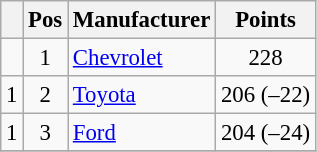<table class="wikitable" style="font-size: 95%;">
<tr>
<th></th>
<th>Pos</th>
<th>Manufacturer</th>
<th>Points</th>
</tr>
<tr>
<td align="left"></td>
<td style="text-align:center;">1</td>
<td><a href='#'>Chevrolet</a></td>
<td style="text-align:center;">228</td>
</tr>
<tr>
<td align="left"> 1</td>
<td style="text-align:center;">2</td>
<td><a href='#'>Toyota</a></td>
<td style="text-align:center;">206 (–22)</td>
</tr>
<tr>
<td align="left"> 1</td>
<td style="text-align:center;">3</td>
<td><a href='#'>Ford</a></td>
<td style="text-align:center;">204 (–24)</td>
</tr>
<tr class="sortbottom">
</tr>
</table>
